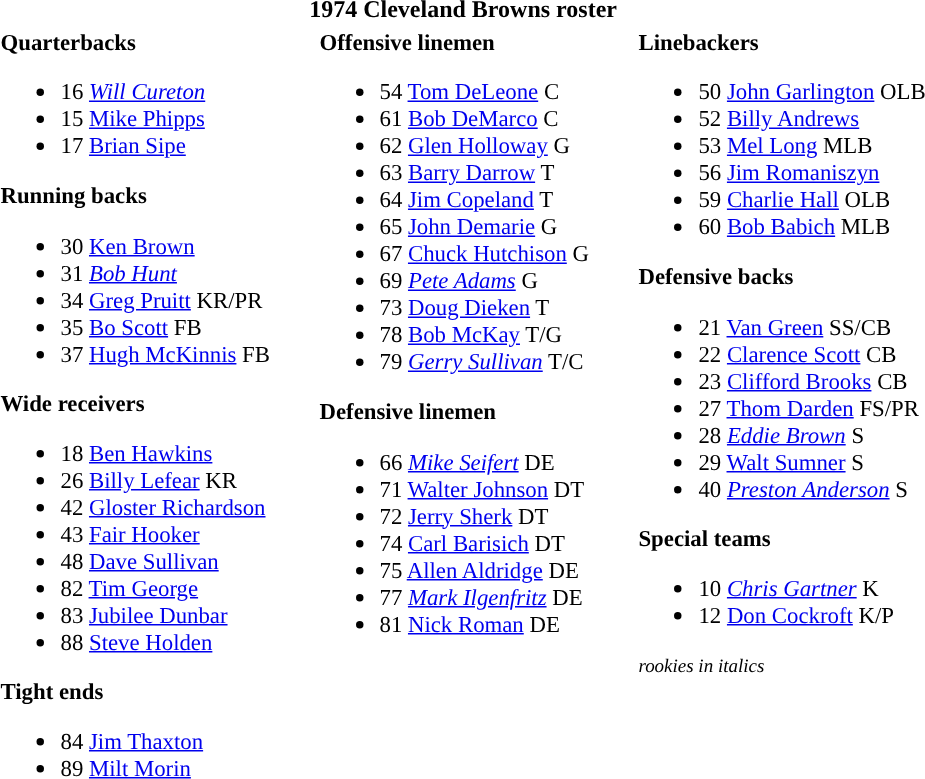<table class="toccolours" style="text-align: left;">
<tr>
<th colspan="7" style="text-align:center;">1974 Cleveland Browns roster</th>
</tr>
<tr>
<td style="font-size: 95%;" valign="top"><strong>Quarterbacks</strong><br><ul><li>16 <em><a href='#'>Will Cureton</a></em></li><li>15 <a href='#'>Mike Phipps</a></li><li>17 <a href='#'>Brian Sipe</a></li></ul><strong>Running backs</strong><ul><li>30 <a href='#'>Ken Brown</a></li><li>31 <em><a href='#'>Bob Hunt</a></em></li><li>34 <a href='#'>Greg Pruitt</a> KR/PR</li><li>35 <a href='#'>Bo Scott</a> FB</li><li>37 <a href='#'>Hugh McKinnis</a> FB</li></ul><strong>Wide receivers</strong><ul><li>18 <a href='#'>Ben Hawkins</a></li><li>26 <a href='#'>Billy Lefear</a> KR</li><li>42 <a href='#'>Gloster Richardson</a></li><li>43 <a href='#'>Fair Hooker</a></li><li>48 <a href='#'>Dave Sullivan</a></li><li>82 <a href='#'>Tim George</a></li><li>83 <a href='#'>Jubilee Dunbar</a></li><li>88 <a href='#'>Steve Holden</a></li></ul><strong>Tight ends</strong><ul><li>84 <a href='#'>Jim Thaxton</a></li><li>89 <a href='#'>Milt Morin</a></li></ul></td>
<td style="width: 25px;"></td>
<td style="font-size: 95%;" valign="top"><strong>Offensive linemen</strong><br><ul><li>54 <a href='#'>Tom DeLeone</a> C</li><li>61 <a href='#'>Bob DeMarco</a> C</li><li>62 <a href='#'>Glen Holloway</a> G</li><li>63 <a href='#'>Barry Darrow</a> T</li><li>64 <a href='#'>Jim Copeland</a> T</li><li>65 <a href='#'>John Demarie</a> G</li><li>67 <a href='#'>Chuck Hutchison</a> G</li><li>69 <em><a href='#'>Pete Adams</a></em> G</li><li>73 <a href='#'>Doug Dieken</a> T</li><li>78 <a href='#'>Bob McKay</a> T/G</li><li>79 <em><a href='#'>Gerry Sullivan</a></em> T/C</li></ul><strong>Defensive linemen</strong><ul><li>66 <em><a href='#'>Mike Seifert</a></em> DE</li><li>71 <a href='#'>Walter Johnson</a> DT</li><li>72 <a href='#'>Jerry Sherk</a> DT</li><li>74 <a href='#'>Carl Barisich</a> DT</li><li>75 <a href='#'>Allen Aldridge</a> DE</li><li>77 <em><a href='#'>Mark Ilgenfritz</a></em> DE</li><li>81 <a href='#'>Nick Roman</a> DE</li></ul></td>
<td style="width: 25px;"></td>
<td style="font-size: 95%;" valign="top"><strong>Linebackers</strong><br><ul><li>50 <a href='#'>John Garlington</a> OLB</li><li>52 <a href='#'>Billy Andrews</a></li><li>53 <a href='#'>Mel Long</a> MLB</li><li>56 <a href='#'>Jim Romaniszyn</a></li><li>59 <a href='#'>Charlie Hall</a> OLB</li><li>60 <a href='#'>Bob Babich</a> MLB</li></ul><strong>Defensive backs</strong><ul><li>21 <a href='#'>Van Green</a> SS/CB</li><li>22 <a href='#'>Clarence Scott</a> CB</li><li>23 <a href='#'>Clifford Brooks</a> CB</li><li>27 <a href='#'>Thom Darden</a> FS/PR</li><li>28 <em><a href='#'>Eddie Brown</a></em> S</li><li>29 <a href='#'>Walt Sumner</a> S</li><li>40 <em><a href='#'>Preston Anderson</a></em> S</li></ul><strong>Special teams</strong><ul><li>10 <em><a href='#'>Chris Gartner</a></em> K</li><li>12 <a href='#'>Don Cockroft</a> K/P</li></ul><small><em>rookies in italics</em></small></td>
</tr>
</table>
